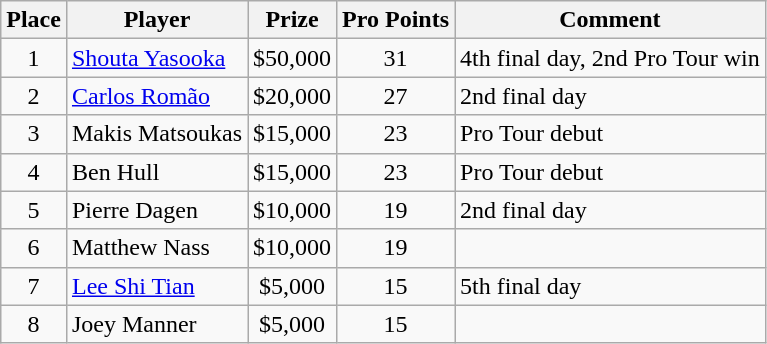<table class="wikitable">
<tr>
<th>Place</th>
<th>Player</th>
<th>Prize</th>
<th>Pro Points</th>
<th>Comment</th>
</tr>
<tr>
<td align=center>1</td>
<td> <a href='#'>Shouta Yasooka</a></td>
<td align=center>$50,000</td>
<td align=center>31</td>
<td>4th final day, 2nd Pro Tour win</td>
</tr>
<tr>
<td align=center>2</td>
<td> <a href='#'>Carlos Romão</a></td>
<td align=center>$20,000</td>
<td align=center>27</td>
<td>2nd final day</td>
</tr>
<tr>
<td align=center>3</td>
<td> Makis Matsoukas</td>
<td align=center>$15,000</td>
<td align=center>23</td>
<td>Pro Tour debut</td>
</tr>
<tr>
<td align=center>4</td>
<td> Ben Hull</td>
<td align=center>$15,000</td>
<td align=center>23</td>
<td>Pro Tour debut</td>
</tr>
<tr>
<td align=center>5</td>
<td> Pierre Dagen</td>
<td align=center>$10,000</td>
<td align=center>19</td>
<td>2nd final day</td>
</tr>
<tr>
<td align=center>6</td>
<td> Matthew Nass</td>
<td align=center>$10,000</td>
<td align=center>19</td>
<td></td>
</tr>
<tr>
<td align=center>7</td>
<td> <a href='#'>Lee Shi Tian</a></td>
<td align=center>$5,000</td>
<td align=center>15</td>
<td>5th final day</td>
</tr>
<tr>
<td align=center>8</td>
<td> Joey Manner</td>
<td align=center>$5,000</td>
<td align=center>15</td>
<td></td>
</tr>
</table>
